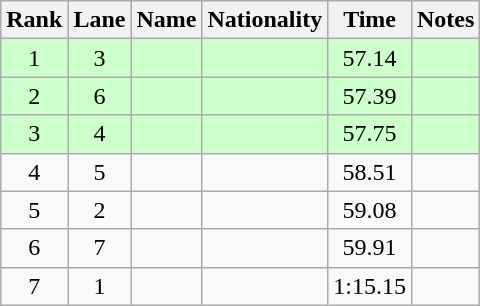<table class="wikitable sortable" style="text-align:center">
<tr>
<th>Rank</th>
<th>Lane</th>
<th>Name</th>
<th>Nationality</th>
<th>Time</th>
<th>Notes</th>
</tr>
<tr bgcolor=ccffcc>
<td>1</td>
<td>3</td>
<td align=left></td>
<td align=left></td>
<td>57.14</td>
<td><strong></strong></td>
</tr>
<tr bgcolor=ccffcc>
<td>2</td>
<td>6</td>
<td align=left></td>
<td align=left></td>
<td>57.39</td>
<td><strong></strong></td>
</tr>
<tr bgcolor=ccffcc>
<td>3</td>
<td>4</td>
<td align=left></td>
<td align=left></td>
<td>57.75</td>
<td><strong></strong></td>
</tr>
<tr>
<td>4</td>
<td>5</td>
<td align=left></td>
<td align=left></td>
<td>58.51</td>
<td></td>
</tr>
<tr>
<td>5</td>
<td>2</td>
<td align=left></td>
<td align=left></td>
<td>59.08</td>
<td></td>
</tr>
<tr>
<td>6</td>
<td>7</td>
<td align=left></td>
<td align=left></td>
<td>59.91</td>
<td></td>
</tr>
<tr>
<td>7</td>
<td>1</td>
<td align=left></td>
<td align=left></td>
<td>1:15.15</td>
<td></td>
</tr>
</table>
